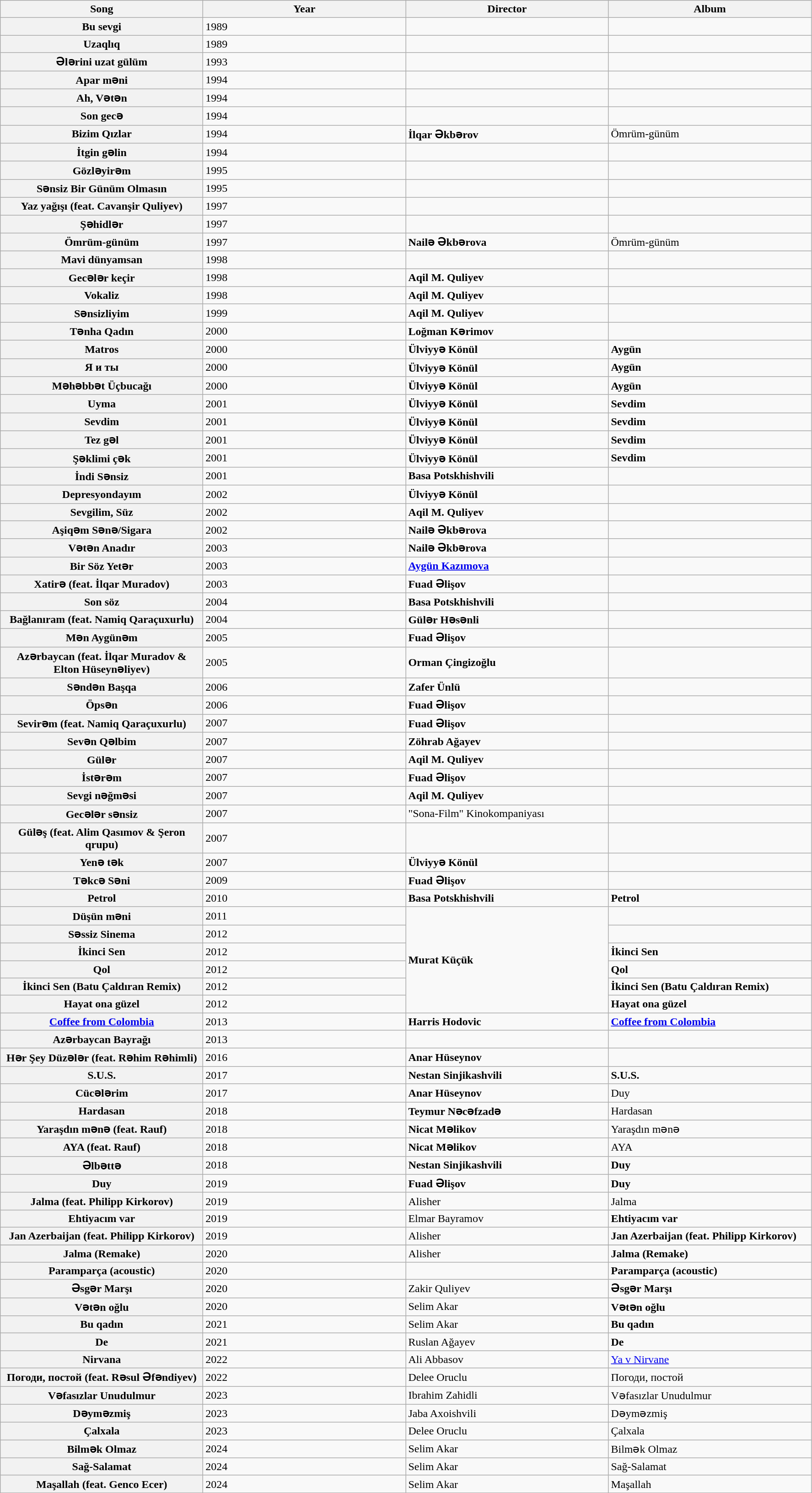<table class="sortable wikitable">
<tr>
<th style="width:18em;">Song</th>
<th style="width:18em;">Year</th>
<th style="width:18em;">Director</th>
<th style="width:18em;">Album</th>
</tr>
<tr>
<th scope="row">Bu sevgi</th>
<td>1989</td>
<td></td>
<td></td>
</tr>
<tr>
<th scope="row"><strong>Uzaqlıq</strong></th>
<td>1989</td>
<td></td>
<td></td>
</tr>
<tr>
<th scope="row"><strong>Ələrini uzat gülüm</strong></th>
<td>1993</td>
<td></td>
<td></td>
</tr>
<tr>
<th scope="row"><strong>Apar məni</strong></th>
<td>1994</td>
<td></td>
<td></td>
</tr>
<tr>
<th scope="row"><strong>Ah, Vətən</strong></th>
<td>1994</td>
<td></td>
<td></td>
</tr>
<tr>
<th scope="row"><strong>Son gecə</strong></th>
<td>1994</td>
<td></td>
<td></td>
</tr>
<tr>
<th scope="row"><strong>Bizim Qızlar</strong></th>
<td>1994</td>
<td><strong>İlqar Əkbərov</strong></td>
<td>Ömrüm-günüm</td>
</tr>
<tr>
<th scope="row"><strong>İtgin gəlin</strong></th>
<td>1994</td>
<td></td>
<td></td>
</tr>
<tr>
<th scope="row"><strong>Gözləyirəm</strong></th>
<td>1995</td>
<td></td>
<td></td>
</tr>
<tr>
<th scope="row"><strong>Sənsiz Bir Günüm Olmasın</strong></th>
<td>1995</td>
<td></td>
<td></td>
</tr>
<tr>
<th scope="row"><strong>Yaz yağışı</strong> (feat. Cavanşir Quliyev)</th>
<td>1997</td>
<td></td>
<td></td>
</tr>
<tr>
<th scope="row"><strong>Şəhidlər</strong></th>
<td>1997</td>
<td></td>
<td></td>
</tr>
<tr>
<th scope="row"><strong>Ömrüm-günüm</strong></th>
<td>1997</td>
<td><strong>Nailə Əkbərova</strong></td>
<td>Ömrüm-günüm</td>
</tr>
<tr>
<th scope="row"><strong>Mavi dünyamsan</strong></th>
<td>1998</td>
<td></td>
<td></td>
</tr>
<tr>
<th scope="row"><strong> Gecələr keçir </strong></th>
<td>1998</td>
<td><strong>Aqil M. Quliyev</strong></td>
<td></td>
</tr>
<tr>
<th scope="row"><strong>Vokaliz</strong></th>
<td>1998</td>
<td><strong>Aqil M. Quliyev</strong></td>
<td></td>
</tr>
<tr>
<th scope="row"><strong>Sənsizliyim</strong></th>
<td>1999</td>
<td><strong>Aqil M. Quliyev</strong></td>
<td></td>
</tr>
<tr>
<th scope="row"><strong>Tənha Qadın</strong></th>
<td>2000</td>
<td><strong>Loğman Kərimov</strong></td>
<td></td>
</tr>
<tr>
<th scope="row"><strong>Matros</strong></th>
<td>2000</td>
<td><strong>Ülviyyə Könül</strong></td>
<td><strong>Aygün</strong></td>
</tr>
<tr>
<th scope="row"><strong>Я и ты</strong></th>
<td>2000</td>
<td><strong> Ülviyyə Könül </strong></td>
<td><strong>Aygün</strong></td>
</tr>
<tr>
<th scope="row"><strong>Məhəbbət Üçbucağı</strong></th>
<td>2000</td>
<td><strong> Ülviyyə Könül </strong></td>
<td><strong>Aygün</strong></td>
</tr>
<tr>
<th scope="row"><strong>Uyma</strong></th>
<td>2001</td>
<td><strong>Ülviyyə Könül</strong></td>
<td><strong>Sevdim</strong></td>
</tr>
<tr>
<th scope="row"><strong>Sevdim</strong></th>
<td>2001</td>
<td><strong> Ülviyyə Könül </strong></td>
<td><strong>Sevdim</strong></td>
</tr>
<tr>
<th scope="row"><strong>Tez gəl</strong></th>
<td>2001</td>
<td><strong>Ülviyyə Könül</strong></td>
<td><strong>Sevdim</strong></td>
</tr>
<tr>
<th>Şəklimi çək</th>
<td>2001</td>
<td><strong>Ülviyyə Könül</strong></td>
<td><strong>Sevdim</strong></td>
</tr>
<tr>
<th scope="row"><strong>İndi Sənsiz</strong></th>
<td>2001</td>
<td><strong>Basa Potskhishvili</strong></td>
<td></td>
</tr>
<tr>
<th scope="row"><strong>Depresyondayım</strong></th>
<td>2002</td>
<td><strong>Ülviyyə Könül</strong></td>
<td></td>
</tr>
<tr>
<th scope="row"><strong>Sevgilim, Süz</strong></th>
<td>2002</td>
<td><strong>Aqil M. Quliyev</strong></td>
<td></td>
</tr>
<tr>
<th scope="row"><strong>Aşiqəm Sənə/Sigara</strong></th>
<td>2002</td>
<td><strong>Nailə Əkbərova</strong></td>
<td></td>
</tr>
<tr>
<th scope="row"><strong>Vətən Anadır</strong></th>
<td>2003</td>
<td><strong>Nailə Əkbərova</strong></td>
<td></td>
</tr>
<tr>
<th scope="row"><strong>Bir Söz Yetər</strong></th>
<td>2003</td>
<td><strong><a href='#'>Aygün Kazımova</a></strong></td>
<td></td>
</tr>
<tr>
<th scope="row"><strong>Xatirə (feat. İlqar Muradov)</strong></th>
<td>2003</td>
<td><strong>Fuad Əlişov</strong></td>
<td></td>
</tr>
<tr>
<th scope="row"><strong>Son söz</strong></th>
<td>2004</td>
<td><strong>Basa Potskhishvili</strong></td>
<td></td>
</tr>
<tr>
<th scope="row"><strong>Bağlanıram</strong> (feat. Namiq Qaraçuxurlu)</th>
<td>2004</td>
<td><strong>Gülər Həsənli</strong></td>
<td></td>
</tr>
<tr>
<th scope="row"><strong>Mən Aygünəm</strong></th>
<td>2005</td>
<td><strong>Fuad Əlişov</strong></td>
<td></td>
</tr>
<tr>
<th scope="row"><strong>Azərbaycan (feat. İlqar Muradov & Elton Hüseynəliyev)  </strong></th>
<td>2005</td>
<td><strong>Orman Çingizoğlu</strong></td>
<td></td>
</tr>
<tr>
<th scope="row"><strong>Səndən Başqa</strong></th>
<td>2006</td>
<td><strong>Zafer Ünlü</strong></td>
<td></td>
</tr>
<tr>
<th scope="row"><strong>Öpsən</strong></th>
<td>2006</td>
<td><strong>Fuad Əlişov</strong></td>
<td></td>
</tr>
<tr>
<th scope="row"><strong>Sevirəm</strong> (feat. Namiq Qaraçuxurlu)</th>
<td>2007</td>
<td><strong>Fuad Əlişov</strong></td>
<td></td>
</tr>
<tr>
<th scope="row"><strong>Sevən Qəlbim</strong></th>
<td>2007</td>
<td><strong>Zöhrab Ağayev</strong></td>
<td></td>
</tr>
<tr>
<th scope="row"><strong>Gülər</strong></th>
<td>2007</td>
<td><strong>Aqil M. Quliyev</strong></td>
<td></td>
</tr>
<tr>
<th scope="row"><strong>İstərəm</strong></th>
<td>2007</td>
<td><strong>Fuad Əlişov </strong></td>
<td></td>
</tr>
<tr>
<th scope="row"><strong>Sevgi nəğməsi</strong></th>
<td>2007</td>
<td><strong>Aqil M. Quliyev</strong></td>
<td></td>
</tr>
<tr>
<th scope="row"><strong>Gecələr sənsiz</strong></th>
<td>2007</td>
<td>"Sona-Film" Kinokompaniyası</td>
<td></td>
</tr>
<tr>
<th scope="row"><strong>Güləş (feat. Alim Qasımov & Şeron qrupu)</strong></th>
<td>2007</td>
<td></td>
<td></td>
</tr>
<tr>
<th scope="row">Yenə tək</th>
<td>2007</td>
<td><strong>Ülviyyə Könül</strong></td>
<td></td>
</tr>
<tr>
<th scope="row"><strong>Təkcə Səni</strong></th>
<td>2009</td>
<td><strong>Fuad Əlişov</strong></td>
<td></td>
</tr>
<tr>
<th scope="row"><strong>Petrol </strong></th>
<td>2010</td>
<td><strong>Basa Potskhishvili</strong></td>
<td><strong>Petrol </strong></td>
</tr>
<tr>
<th scope="row">Düşün məni</th>
<td>2011</td>
<td rowspan="6"><strong>Murat Küçük</strong></td>
<td></td>
</tr>
<tr>
<th scope="row"><strong>Səssiz Sinema</strong></th>
<td>2012</td>
<td></td>
</tr>
<tr>
<th scope="row"><strong>İkinci Sen</strong></th>
<td>2012</td>
<td><strong>İkinci Sen</strong></td>
</tr>
<tr>
<th scope="row"><strong>Qol</strong></th>
<td>2012</td>
<td><strong>Qol</strong></td>
</tr>
<tr>
<th scope="row"><strong>İkinci Sen (Batu Çaldıran Remix)</strong></th>
<td>2012</td>
<td><strong>İkinci Sen (Batu Çaldıran Remix)</strong></td>
</tr>
<tr>
<th scope="row"><strong>Hayat ona güzel</strong></th>
<td>2012</td>
<td><strong>Hayat ona güzel</strong></td>
</tr>
<tr>
<th scope="row"><strong><a href='#'>Coffee from Colombia</a></strong></th>
<td>2013</td>
<td><strong>Harris Hodovic</strong></td>
<td><strong><a href='#'>Coffee from Colombia</a></strong></td>
</tr>
<tr>
<th scope="row"><strong>Azərbaycan  Bayrağı</strong></th>
<td>2013</td>
<td></td>
<td></td>
</tr>
<tr>
<th scope="row"><strong>Hər Şey  Düzələr (feat. Rəhim Rəhimli)</strong></th>
<td>2016</td>
<td><strong>Anar Hüseynov</strong></td>
<td></td>
</tr>
<tr>
<th scope="row"><strong>S.U.S. </strong></th>
<td>2017</td>
<td><strong>Nestan Sinjikashvili</strong></td>
<td><strong>S.U.S. </strong></td>
</tr>
<tr>
<th scope="row"><strong>Cücələrim</strong></th>
<td>2017</td>
<td><strong>Anar Hüseynov</strong></td>
<td>Duy</td>
</tr>
<tr>
<th scope="row"><strong>Hardasan</strong></th>
<td>2018</td>
<td><strong>Teymur Nəcəfzadə</strong></td>
<td>Hardasan</td>
</tr>
<tr>
<th scope="row"><strong>Yaraşdın mənə (feat. Rauf) </strong></th>
<td>2018</td>
<td><strong>Nicat Məlikov</strong></td>
<td>Yaraşdın mənə</td>
</tr>
<tr>
<th scope="row"><strong>AYA (feat. Rauf) </strong></th>
<td>2018</td>
<td><strong>Nicat Məlikov</strong></td>
<td>AYA</td>
</tr>
<tr>
<th scope="row"><strong>Əlbəttə</strong></th>
<td>2018</td>
<td><strong>Nestan Sinjikashvili</strong></td>
<td><strong>Duy</strong></td>
</tr>
<tr>
<th scope="row"><strong>Duy</strong></th>
<td>2019</td>
<td><strong>Fuad Əlişov</strong></td>
<td><strong>Duy</strong></td>
</tr>
<tr>
<th scope="row"><strong>Jalma (feat. Philipp Kirkorov)</strong></th>
<td>2019</td>
<td>Alisher</td>
<td>Jalma</td>
</tr>
<tr>
<th scope="row"><strong>Ehtiyacım var</strong></th>
<td>2019</td>
<td>Elmar Bayramov</td>
<td><strong>Ehtiyacım var</strong></td>
</tr>
<tr>
<th scope="row"><strong>Jan Azerbaijan (feat. Philipp Kirkorov)</strong></th>
<td>2019</td>
<td>Alisher</td>
<td><strong>Jan Azerbaijan (feat. Philipp Kirkorov)</strong></td>
</tr>
<tr>
</tr>
<tr>
<th scope="row"><strong>Jalma (Remake)</strong></th>
<td>2020</td>
<td>Alisher</td>
<td><strong>Jalma (Remake)</strong></td>
</tr>
<tr>
<th scope="row"><strong>Paramparça (acoustic)</strong></th>
<td>2020</td>
<td></td>
<td><strong>Paramparça (acoustic)</strong></td>
</tr>
<tr>
<th scope="row"><strong>Əsgər Marşı</strong></th>
<td>2020</td>
<td>Zakir Quliyev</td>
<td><strong>Əsgər Marşı</strong></td>
</tr>
<tr>
<th scope="row"><strong>Vətən oğlu</strong></th>
<td>2020</td>
<td>Selim Akar</td>
<td><strong>Vətən oğlu</strong></td>
</tr>
<tr>
<th scope="row"><strong>Bu qadın</strong></th>
<td>2021</td>
<td>Selim Akar</td>
<td><strong>Bu qadın</strong></td>
</tr>
<tr>
<th scope="row"><strong>De</strong></th>
<td>2021</td>
<td>Ruslan Ağayev</td>
<td><strong>De</strong></td>
</tr>
<tr>
<th scope="row"><strong>Nirvana</strong></th>
<td>2022</td>
<td>Ali Abbasov</td>
<td><a href='#'>Ya v Nirvane</a></td>
</tr>
<tr>
<th scope="row"><strong>Погоди, постой (feat. Rəsul Əfəndiyev)</strong></th>
<td>2022</td>
<td>Delee Oruclu</td>
<td>Погоди, постой</td>
</tr>
<tr>
<th scope="row"><strong>Vəfasızlar Unudulmur</strong></th>
<td>2023</td>
<td>Ibrahim Zahidli</td>
<td>Vəfasızlar Unudulmur</td>
</tr>
<tr>
<th scope="row"><strong>Dəyməzmiş</strong></th>
<td>2023</td>
<td>Jaba Axoishvili</td>
<td>Dəyməzmiş</td>
</tr>
<tr>
<th scope="row"><strong>Çalxala</strong></th>
<td>2023</td>
<td>Delee Oruclu</td>
<td>Çalxala</td>
</tr>
<tr>
<th scope="row"><strong>Bilmək Olmaz</strong></th>
<td>2024</td>
<td>Selim Akar</td>
<td>Bilmək Olmaz</td>
</tr>
<tr>
<th scope="row"><strong>Sağ-Salamat</strong></th>
<td>2024</td>
<td>Selim Akar</td>
<td>Sağ-Salamat</td>
</tr>
<tr>
<th scope="row"><strong>Maşallah (feat. Genco Ecer)</strong></th>
<td>2024</td>
<td>Selim Akar</td>
<td>Maşallah</td>
</tr>
<tr>
</tr>
</table>
